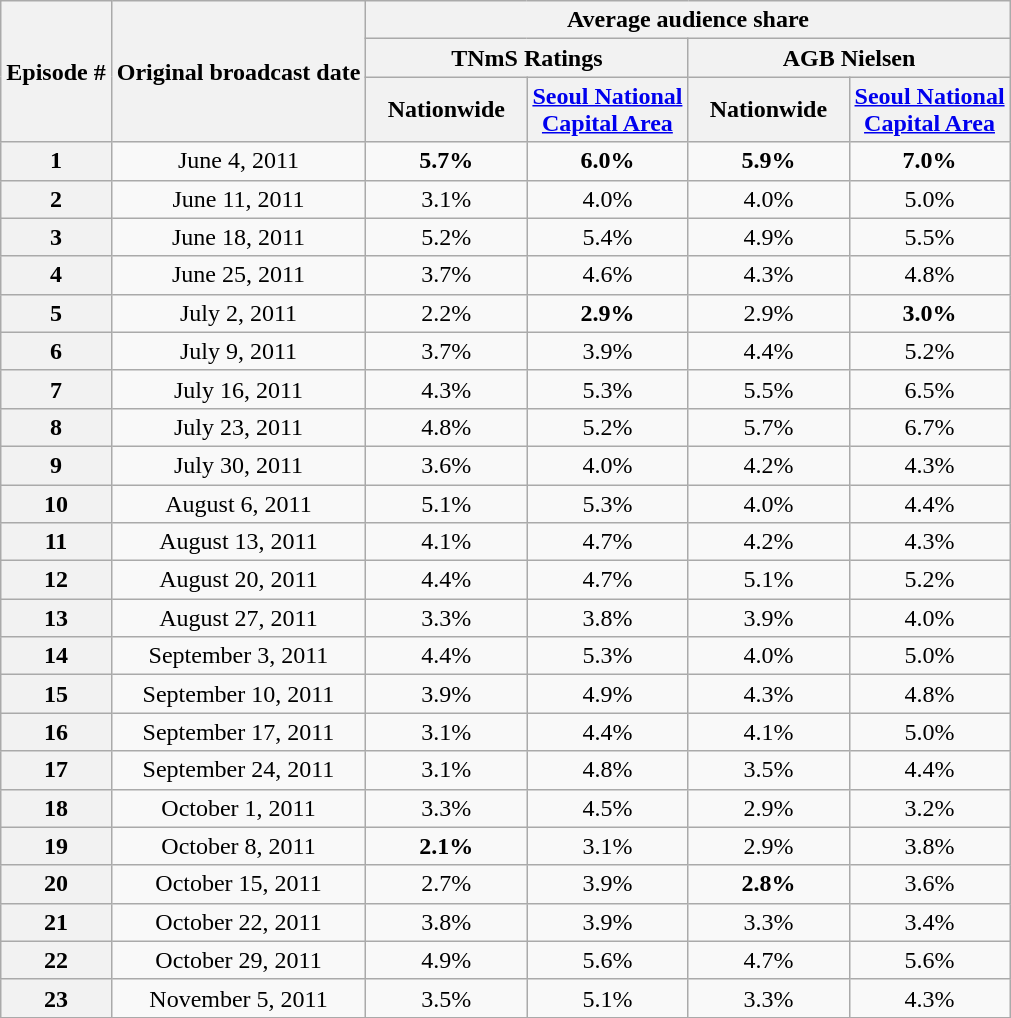<table class=wikitable style="text-align:center">
<tr>
<th rowspan="3">Episode #</th>
<th rowspan="3">Original broadcast date</th>
<th colspan="4">Average audience share</th>
</tr>
<tr>
<th colspan="2">TNmS Ratings</th>
<th colspan="2">AGB Nielsen</th>
</tr>
<tr>
<th width=100>Nationwide</th>
<th width=100><a href='#'>Seoul National Capital Area</a></th>
<th width=100>Nationwide</th>
<th width=100><a href='#'>Seoul National Capital Area</a></th>
</tr>
<tr>
<th>1</th>
<td>June 4, 2011</td>
<td><span><strong>5.7%</strong></span></td>
<td><span><strong>6.0%</strong></span></td>
<td><span><strong>5.9%</strong></span></td>
<td><span><strong>7.0%</strong></span></td>
</tr>
<tr align=center>
<th>2</th>
<td>June 11, 2011</td>
<td>3.1%</td>
<td>4.0%</td>
<td>4.0%</td>
<td>5.0%</td>
</tr>
<tr align=center>
<th>3</th>
<td>June 18, 2011</td>
<td>5.2%</td>
<td>5.4%</td>
<td>4.9%</td>
<td>5.5%</td>
</tr>
<tr align=center>
<th>4</th>
<td>June 25, 2011</td>
<td>3.7%</td>
<td>4.6%</td>
<td>4.3%</td>
<td>4.8%</td>
</tr>
<tr align=center>
<th>5</th>
<td>July 2, 2011</td>
<td>2.2%</td>
<td><span><strong>2.9%</strong></span></td>
<td>2.9%</td>
<td><span><strong>3.0%</strong></span></td>
</tr>
<tr align=center>
<th>6</th>
<td>July 9, 2011</td>
<td>3.7%</td>
<td>3.9%</td>
<td>4.4%</td>
<td>5.2%</td>
</tr>
<tr align=center>
<th>7</th>
<td>July 16, 2011</td>
<td>4.3%</td>
<td>5.3%</td>
<td>5.5%</td>
<td>6.5%</td>
</tr>
<tr align=center>
<th>8</th>
<td>July 23, 2011</td>
<td>4.8%</td>
<td>5.2%</td>
<td>5.7%</td>
<td>6.7%</td>
</tr>
<tr align=center>
<th>9</th>
<td>July 30, 2011</td>
<td>3.6%</td>
<td>4.0%</td>
<td>4.2%</td>
<td>4.3%</td>
</tr>
<tr align=center>
<th>10</th>
<td>August 6, 2011</td>
<td>5.1%</td>
<td>5.3%</td>
<td>4.0%</td>
<td>4.4%</td>
</tr>
<tr align=center>
<th>11</th>
<td>August 13, 2011</td>
<td>4.1%</td>
<td>4.7%</td>
<td>4.2%</td>
<td>4.3%</td>
</tr>
<tr align=center>
<th>12</th>
<td>August 20, 2011</td>
<td>4.4%</td>
<td>4.7%</td>
<td>5.1%</td>
<td>5.2%</td>
</tr>
<tr align=center>
<th>13</th>
<td>August 27, 2011</td>
<td>3.3%</td>
<td>3.8%</td>
<td>3.9%</td>
<td>4.0%</td>
</tr>
<tr align=center>
<th>14</th>
<td>September 3, 2011</td>
<td>4.4%</td>
<td>5.3%</td>
<td>4.0%</td>
<td>5.0%</td>
</tr>
<tr align=center>
<th>15</th>
<td>September 10, 2011</td>
<td>3.9%</td>
<td>4.9%</td>
<td>4.3%</td>
<td>4.8%</td>
</tr>
<tr align=center>
<th>16</th>
<td>September 17, 2011</td>
<td>3.1%</td>
<td>4.4%</td>
<td>4.1%</td>
<td>5.0%</td>
</tr>
<tr align=center>
<th>17</th>
<td>September 24, 2011</td>
<td>3.1%</td>
<td>4.8%</td>
<td>3.5%</td>
<td>4.4%</td>
</tr>
<tr align=center>
<th>18</th>
<td>October 1, 2011</td>
<td>3.3%</td>
<td>4.5%</td>
<td>2.9%</td>
<td>3.2%</td>
</tr>
<tr align=center>
<th>19</th>
<td>October 8, 2011</td>
<td><span><strong>2.1%</strong></span></td>
<td>3.1%</td>
<td>2.9%</td>
<td>3.8%</td>
</tr>
<tr align=center>
<th>20</th>
<td>October 15, 2011</td>
<td>2.7%</td>
<td>3.9%</td>
<td><span><strong>2.8%</strong></span></td>
<td>3.6%</td>
</tr>
<tr align=center>
<th>21</th>
<td>October 22, 2011</td>
<td>3.8%</td>
<td>3.9%</td>
<td>3.3%</td>
<td>3.4%</td>
</tr>
<tr align=center>
<th>22</th>
<td>October 29, 2011</td>
<td>4.9%</td>
<td>5.6%</td>
<td>4.7%</td>
<td>5.6%</td>
</tr>
<tr align=center>
<th>23</th>
<td>November 5, 2011</td>
<td>3.5%</td>
<td>5.1%</td>
<td>3.3%</td>
<td>4.3%</td>
</tr>
<tr align=center>
</tr>
</table>
